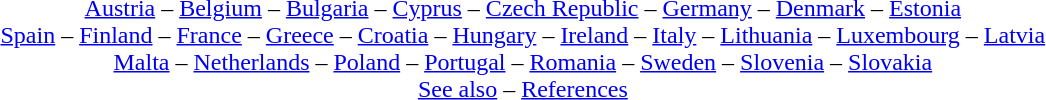<table border="0" class="toccolours">
<tr>
<th></th>
</tr>
<tr>
<td align="center"><br><a href='#'>Austria</a> – <a href='#'>Belgium</a> – <a href='#'>Bulgaria</a> – <a href='#'>Cyprus</a> – <a href='#'>Czech Republic</a> – <a href='#'>Germany</a> – <a href='#'>Denmark</a> – <a href='#'>Estonia</a><br>
<a href='#'>Spain</a> – <a href='#'>Finland</a> – <a href='#'>France</a> – <a href='#'>Greece</a> – <a href='#'>Croatia</a> – <a href='#'>Hungary</a> – <a href='#'>Ireland</a> – <a href='#'>Italy</a> – <a href='#'>Lithuania</a> – <a href='#'>Luxembourg</a> – <a href='#'>Latvia</a><br>
<a href='#'>Malta</a> – <a href='#'>Netherlands</a> – <a href='#'>Poland</a> – <a href='#'>Portugal</a> – <a href='#'>Romania</a> – <a href='#'>Sweden</a> – <a href='#'>Slovenia</a> – <a href='#'>Slovakia</a>  <br> <a href='#'>See also</a> – <a href='#'>References</a></td>
</tr>
</table>
